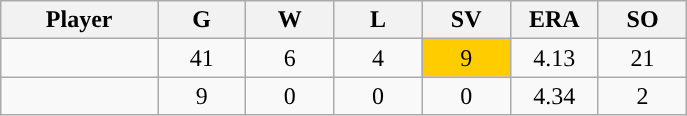<table class="wikitable sortable">
<tr>
<th bgcolor="#DDDDFF" width="16%">Player</th>
<th bgcolor="#DDDDFF" width="9%">G</th>
<th bgcolor="#DDDDFF" width="9%">W</th>
<th bgcolor="#DDDDFF" width="9%">L</th>
<th bgcolor="#DDDDFF" width="9%">SV</th>
<th bgcolor="#DDDDFF" width="9%">ERA</th>
<th bgcolor="#DDDDFF" width="9%">SO</th>
</tr>
<tr align="center">
<td></td>
<td>41</td>
<td>6</td>
<td>4</td>
<td style="background:#fc0;">9</td>
<td>4.13</td>
<td>21</td>
</tr>
<tr align="center">
<td></td>
<td>9</td>
<td>0</td>
<td>0</td>
<td>0</td>
<td>4.34</td>
<td>2</td>
</tr>
</table>
